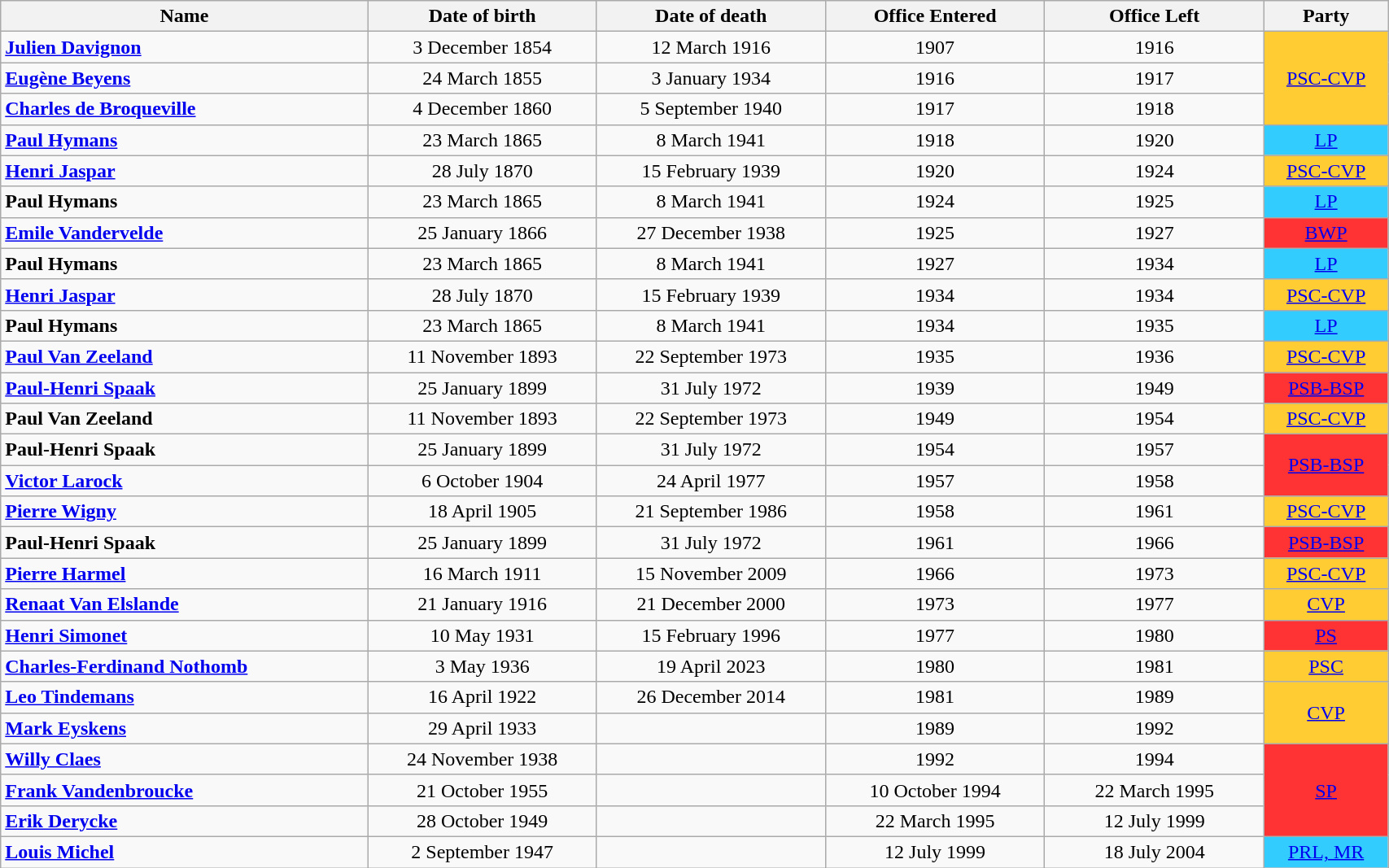<table width=90% class="wikitable">
<tr>
<th width=10%>Name</th>
<th width=6%>Date of birth</th>
<th width=6%>Date of death</th>
<th width=6%>Office Entered</th>
<th width=6%>Office Left</th>
<th width=3%>Party</th>
</tr>
<tr>
<td align="left"><strong><a href='#'>Julien Davignon</a></strong></td>
<td align="center">3 December 1854</td>
<td align="center">12 March 1916</td>
<td align="center">1907</td>
<td align="center">1916</td>
<td rowspan="3" align="center" bgcolor="#FFCC33"><a href='#'>PSC-CVP</a></td>
</tr>
<tr>
<td align="left"><strong><a href='#'>Eugène Beyens</a></strong></td>
<td align="center">24 March 1855</td>
<td align="center">3 January 1934</td>
<td align="center">1916</td>
<td align="center">1917</td>
</tr>
<tr>
<td align="left"><strong><a href='#'>Charles de Broqueville</a></strong></td>
<td align="center">4 December 1860</td>
<td align="center">5 September 1940</td>
<td align="center">1917</td>
<td align="center">1918</td>
</tr>
<tr>
<td align="left"><strong><a href='#'>Paul Hymans</a></strong></td>
<td align="center">23 March 1865</td>
<td align="center">8 March 1941</td>
<td align="center">1918</td>
<td align="center">1920</td>
<td align="center" align="center" bgcolor=#33CCFF><a href='#'>LP</a></td>
</tr>
<tr>
<td align="left"><strong><a href='#'>Henri Jaspar</a></strong></td>
<td align="center">28 July 1870</td>
<td align="center">15 February 1939</td>
<td align="center">1920</td>
<td align="center">1924</td>
<td align="center" bgcolor=#FFCC33><a href='#'>PSC-CVP</a></td>
</tr>
<tr>
<td align="left"><strong>Paul Hymans</strong></td>
<td align="center">23 March 1865</td>
<td align="center">8 March 1941</td>
<td align="center">1924</td>
<td align="center">1925</td>
<td align="center" align="center" bgcolor=#33CCFF><a href='#'>LP</a></td>
</tr>
<tr>
<td align="left"><strong><a href='#'>Emile Vandervelde</a></strong></td>
<td align="center">25 January 1866</td>
<td align="center">27 December 1938</td>
<td align="center">1925</td>
<td align="center">1927</td>
<td align="center" bgcolor=#FF3333><a href='#'>BWP</a></td>
</tr>
<tr>
<td align="left"><strong>Paul Hymans</strong></td>
<td align="center">23 March 1865</td>
<td align="center">8 March 1941</td>
<td align="center">1927</td>
<td align="center">1934</td>
<td align="center" align="center" bgcolor=#33CCFF><a href='#'>LP</a></td>
</tr>
<tr>
<td align="left"><strong><a href='#'>Henri Jaspar</a></strong></td>
<td align="center">28 July 1870</td>
<td align="center">15 February 1939</td>
<td align="center">1934</td>
<td align="center">1934</td>
<td align="center" bgcolor=#FFCC33><a href='#'>PSC-CVP</a></td>
</tr>
<tr>
<td align="left"><strong>Paul Hymans</strong></td>
<td align="center">23 March 1865</td>
<td align="center">8 March 1941</td>
<td align="center">1934</td>
<td align="center">1935</td>
<td align="center" align="center" bgcolor=#33CCFF><a href='#'>LP</a></td>
</tr>
<tr>
<td align="left"><strong><a href='#'>Paul Van Zeeland</a></strong></td>
<td align="center">11 November 1893</td>
<td align="center">22 September 1973</td>
<td align="center">1935</td>
<td align="center">1936</td>
<td align="center" bgcolor=#FFCC33><a href='#'>PSC-CVP</a></td>
</tr>
<tr>
<td align="left"><strong><a href='#'>Paul-Henri Spaak</a></strong></td>
<td align="center">25 January 1899</td>
<td align="center">31 July 1972</td>
<td align="center">1939</td>
<td align="center">1949</td>
<td align="center" bgcolor=#FF3333><a href='#'>PSB-BSP</a></td>
</tr>
<tr>
<td align="left"><strong>Paul Van Zeeland</strong></td>
<td align="center">11 November 1893</td>
<td align="center">22 September 1973</td>
<td align="center">1949</td>
<td align="center">1954</td>
<td align="center" bgcolor=#FFCC33><a href='#'>PSC-CVP</a></td>
</tr>
<tr>
<td align="left"><strong>Paul-Henri Spaak</strong></td>
<td align="center">25 January 1899</td>
<td align="center">31 July 1972</td>
<td align="center">1954</td>
<td align="center">1957</td>
<td rowspan="2" align="center" bgcolor="#FF3333"><a href='#'>PSB-BSP</a></td>
</tr>
<tr>
<td align="left"><strong><a href='#'>Victor Larock</a></strong></td>
<td align="center">6 October 1904</td>
<td align="center">24 April 1977</td>
<td align="center">1957</td>
<td align="center">1958</td>
</tr>
<tr>
<td align="left"><strong><a href='#'>Pierre Wigny</a></strong></td>
<td align="center">18 April 1905</td>
<td align="center">21 September 1986</td>
<td align="center">1958</td>
<td align="center">1961</td>
<td align="center" bgcolor=#FFCC33><a href='#'>PSC-CVP</a></td>
</tr>
<tr>
<td align="left"><strong>Paul-Henri Spaak</strong></td>
<td align="center">25 January 1899</td>
<td align="center">31 July 1972</td>
<td align="center">1961</td>
<td align="center">1966</td>
<td align="center" bgcolor=#FF3333><a href='#'>PSB-BSP</a></td>
</tr>
<tr>
<td align="left"><strong><a href='#'>Pierre Harmel</a></strong></td>
<td align="center">16 March 1911</td>
<td align="center">15 November 2009</td>
<td align="center">1966</td>
<td align="center">1973</td>
<td align="center" bgcolor=#FFCC33><a href='#'>PSC-CVP</a></td>
</tr>
<tr>
<td align="left"><strong><a href='#'>Renaat Van Elslande</a></strong></td>
<td align="center">21 January 1916</td>
<td align="center">21 December 2000</td>
<td align="center">1973</td>
<td align="center">1977</td>
<td align="center" bgcolor=#FFCC33><a href='#'>CVP</a></td>
</tr>
<tr>
<td align="left"><strong><a href='#'>Henri Simonet</a></strong></td>
<td align="center">10 May 1931</td>
<td align="center">15 February 1996</td>
<td align="center">1977</td>
<td align="center">1980</td>
<td align="center" bgcolor=#FF3333><a href='#'>PS</a></td>
</tr>
<tr>
<td align="left"><strong><a href='#'>Charles-Ferdinand Nothomb</a></strong></td>
<td align="center">3 May 1936</td>
<td align="center">19 April 2023</td>
<td align="center">1980</td>
<td align="center">1981</td>
<td align="center" bgcolor=#FFCC33><a href='#'>PSC</a></td>
</tr>
<tr>
<td align="left"><strong><a href='#'>Leo Tindemans</a></strong></td>
<td align="center">16 April 1922</td>
<td align="center">26 December 2014</td>
<td align="center">1981</td>
<td align="center">1989</td>
<td rowspan="2" align="center" bgcolor="#FFCC33"><a href='#'>CVP</a></td>
</tr>
<tr>
<td align="left"><strong><a href='#'>Mark Eyskens</a></strong></td>
<td align="center">29 April 1933</td>
<td align="center"></td>
<td align="center">1989</td>
<td align="center">1992</td>
</tr>
<tr>
<td align="left"><strong><a href='#'>Willy Claes</a></strong></td>
<td align="center">24 November 1938</td>
<td align="center"></td>
<td align="center">1992</td>
<td align="center">1994</td>
<td rowspan="3" align="center" bgcolor="#FF3333"><a href='#'>SP</a></td>
</tr>
<tr>
<td align="left"><strong><a href='#'>Frank Vandenbroucke</a></strong></td>
<td align="center">21 October 1955</td>
<td align="center"></td>
<td align="center">10 October 1994</td>
<td align="center">22 March 1995</td>
</tr>
<tr>
<td align="left"><strong><a href='#'>Erik Derycke</a></strong></td>
<td align="center">28 October 1949</td>
<td align="center"></td>
<td align="center">22 March 1995</td>
<td align="center">12 July 1999</td>
</tr>
<tr>
<td align="left"><strong><a href='#'>Louis Michel</a></strong></td>
<td align="center">2 September 1947</td>
<td align="center"></td>
<td align="center">12 July 1999</td>
<td align="center">18 July 2004</td>
<td align="center" bgcolor=#33CCFF><a href='#'>PRL, MR</a></td>
</tr>
</table>
